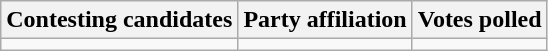<table class="wikitable sortable">
<tr>
<th>Contesting candidates</th>
<th>Party affiliation</th>
<th>Votes polled</th>
</tr>
<tr>
<td></td>
<td></td>
<td></td>
</tr>
</table>
